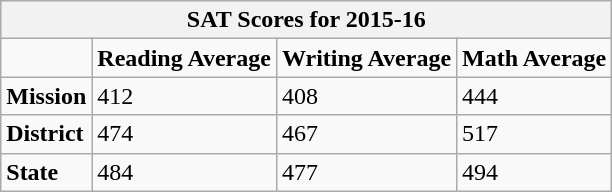<table class="wikitable">
<tr>
<th colspan="4">SAT Scores for 2015-16</th>
</tr>
<tr>
<td></td>
<td><strong>Reading Average</strong></td>
<td><strong>Writing Average</strong></td>
<td><strong>Math Average</strong></td>
</tr>
<tr>
<td><strong>Mission</strong></td>
<td>412</td>
<td>408</td>
<td>444</td>
</tr>
<tr>
<td><strong>District</strong></td>
<td>474</td>
<td>467</td>
<td>517</td>
</tr>
<tr>
<td><strong>State</strong></td>
<td>484</td>
<td>477</td>
<td>494</td>
</tr>
</table>
